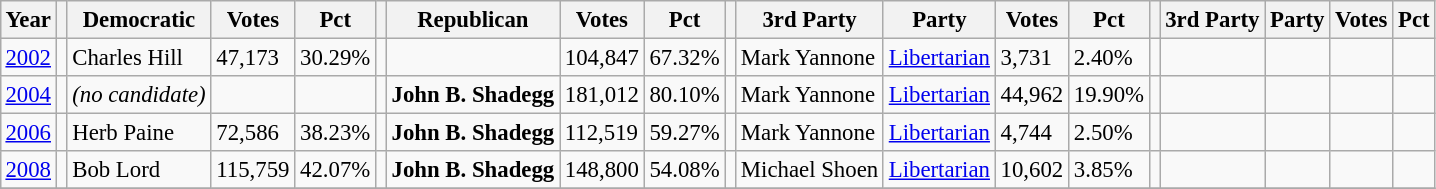<table class="wikitable" style="margin:0.5em ; font-size:95%">
<tr>
<th>Year</th>
<th></th>
<th>Democratic</th>
<th>Votes</th>
<th>Pct</th>
<th></th>
<th>Republican</th>
<th>Votes</th>
<th>Pct</th>
<th></th>
<th>3rd Party</th>
<th>Party</th>
<th>Votes</th>
<th>Pct</th>
<th></th>
<th>3rd Party</th>
<th>Party</th>
<th>Votes</th>
<th>Pct</th>
</tr>
<tr>
<td><a href='#'>2002</a></td>
<td></td>
<td>Charles Hill</td>
<td>47,173</td>
<td>30.29%</td>
<td></td>
<td></td>
<td>104,847</td>
<td>67.32%</td>
<td></td>
<td>Mark Yannone</td>
<td><a href='#'>Libertarian</a></td>
<td>3,731</td>
<td>2.40%</td>
<td></td>
<td></td>
<td></td>
<td></td>
<td></td>
</tr>
<tr>
<td><a href='#'>2004</a></td>
<td></td>
<td><em>(no candidate)</em></td>
<td></td>
<td></td>
<td></td>
<td><strong>John B. Shadegg</strong></td>
<td>181,012</td>
<td>80.10%</td>
<td></td>
<td>Mark Yannone</td>
<td><a href='#'>Libertarian</a></td>
<td>44,962</td>
<td>19.90%</td>
<td></td>
<td></td>
<td></td>
<td></td>
<td></td>
</tr>
<tr>
<td><a href='#'>2006</a></td>
<td></td>
<td>Herb Paine</td>
<td>72,586</td>
<td>38.23%</td>
<td></td>
<td><strong>John B. Shadegg</strong></td>
<td>112,519</td>
<td>59.27%</td>
<td></td>
<td>Mark Yannone</td>
<td><a href='#'>Libertarian</a></td>
<td>4,744</td>
<td>2.50%</td>
<td></td>
<td></td>
<td></td>
<td></td>
<td></td>
</tr>
<tr>
<td><a href='#'>2008</a></td>
<td></td>
<td>Bob Lord</td>
<td>115,759</td>
<td>42.07%</td>
<td></td>
<td><strong>John B. Shadegg</strong></td>
<td>148,800</td>
<td>54.08%</td>
<td></td>
<td>Michael Shoen</td>
<td><a href='#'>Libertarian</a></td>
<td>10,602</td>
<td>3.85%</td>
<td></td>
<td></td>
<td></td>
<td></td>
<td></td>
</tr>
<tr>
</tr>
</table>
